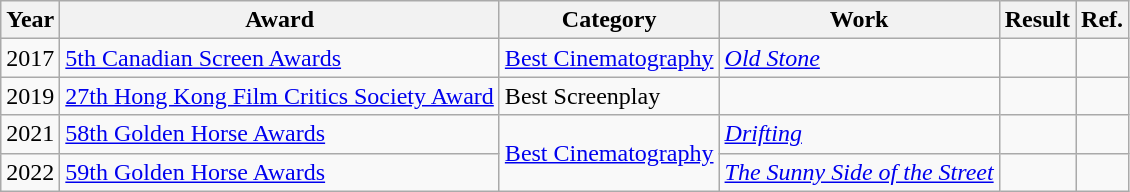<table class="wikitable plainrowheaders">
<tr>
<th>Year</th>
<th>Award</th>
<th>Category</th>
<th>Work</th>
<th>Result</th>
<th>Ref.</th>
</tr>
<tr>
<td>2017</td>
<td><a href='#'>5th Canadian Screen Awards</a></td>
<td><a href='#'>Best Cinematography</a></td>
<td><em><a href='#'>Old Stone</a></em></td>
<td></td>
<td></td>
</tr>
<tr>
<td>2019</td>
<td><a href='#'>27th Hong Kong Film Critics Society Award</a></td>
<td>Best Screenplay</td>
<td><em></em></td>
<td></td>
<td></td>
</tr>
<tr>
<td>2021</td>
<td><a href='#'>58th Golden Horse Awards</a></td>
<td rowspan="2"><a href='#'>Best Cinematography</a></td>
<td><em><a href='#'>Drifting</a></em></td>
<td></td>
<td></td>
</tr>
<tr>
<td>2022</td>
<td><a href='#'>59th Golden Horse Awards</a></td>
<td><em><a href='#'>The Sunny Side of the Street</a></em></td>
<td></td>
<td></td>
</tr>
</table>
